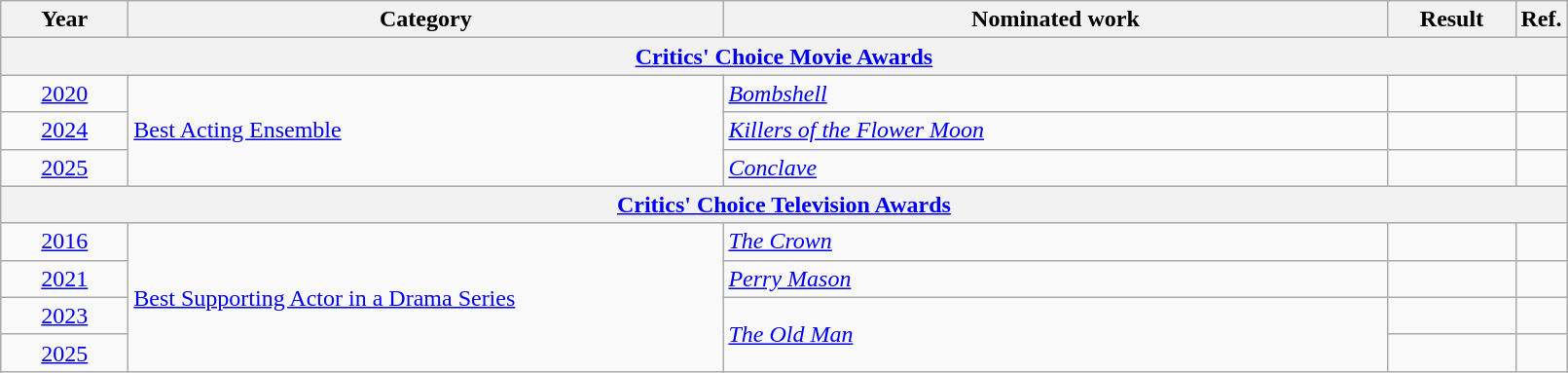<table class=wikitable>
<tr>
<th scope="col" style="width:5em;">Year</th>
<th scope="col" style="width:25em;">Category</th>
<th scope="col" style="width:28em;">Nominated work</th>
<th scope="col" style="width:5em;">Result</th>
<th>Ref.</th>
</tr>
<tr>
<th colspan=5><a href='#'>Critics' Choice Movie Awards</a></th>
</tr>
<tr>
<td style="text-align:center;"><a href='#'>2020</a></td>
<td rowspan=3><a href='#'>Best Acting Ensemble</a></td>
<td><em><a href='#'>Bombshell</a></em></td>
<td></td>
<td style="text-align:center;"></td>
</tr>
<tr>
<td style="text-align:center;"><a href='#'>2024</a></td>
<td><em><a href='#'>Killers of the Flower Moon</a></em></td>
<td></td>
<td style="text-align:center;"></td>
</tr>
<tr>
<td style="text-align:center;"><a href='#'>2025</a></td>
<td><em><a href='#'>Conclave</a></em></td>
<td></td>
<td style="text-align:center;"></td>
</tr>
<tr>
<th colspan=5><a href='#'>Critics' Choice Television Awards</a></th>
</tr>
<tr>
<td style="text-align:center;"><a href='#'>2016</a></td>
<td rowspan=4><a href='#'>Best Supporting Actor in a Drama Series</a></td>
<td><em><a href='#'>The Crown</a></em></td>
<td></td>
<td style="text-align:center;"></td>
</tr>
<tr>
<td style="text-align:center;"><a href='#'>2021</a></td>
<td><em><a href='#'>Perry Mason</a></em></td>
<td></td>
<td style="text-align:center;"></td>
</tr>
<tr>
<td style="text-align:center;"><a href='#'>2023</a></td>
<td rowspan=2><em><a href='#'>The Old Man</a></em></td>
<td></td>
<td style="text-align:center;"></td>
</tr>
<tr>
<td style="text-align:center;"><a href='#'>2025</a></td>
<td></td>
<td style="text-align:center;"></td>
</tr>
</table>
